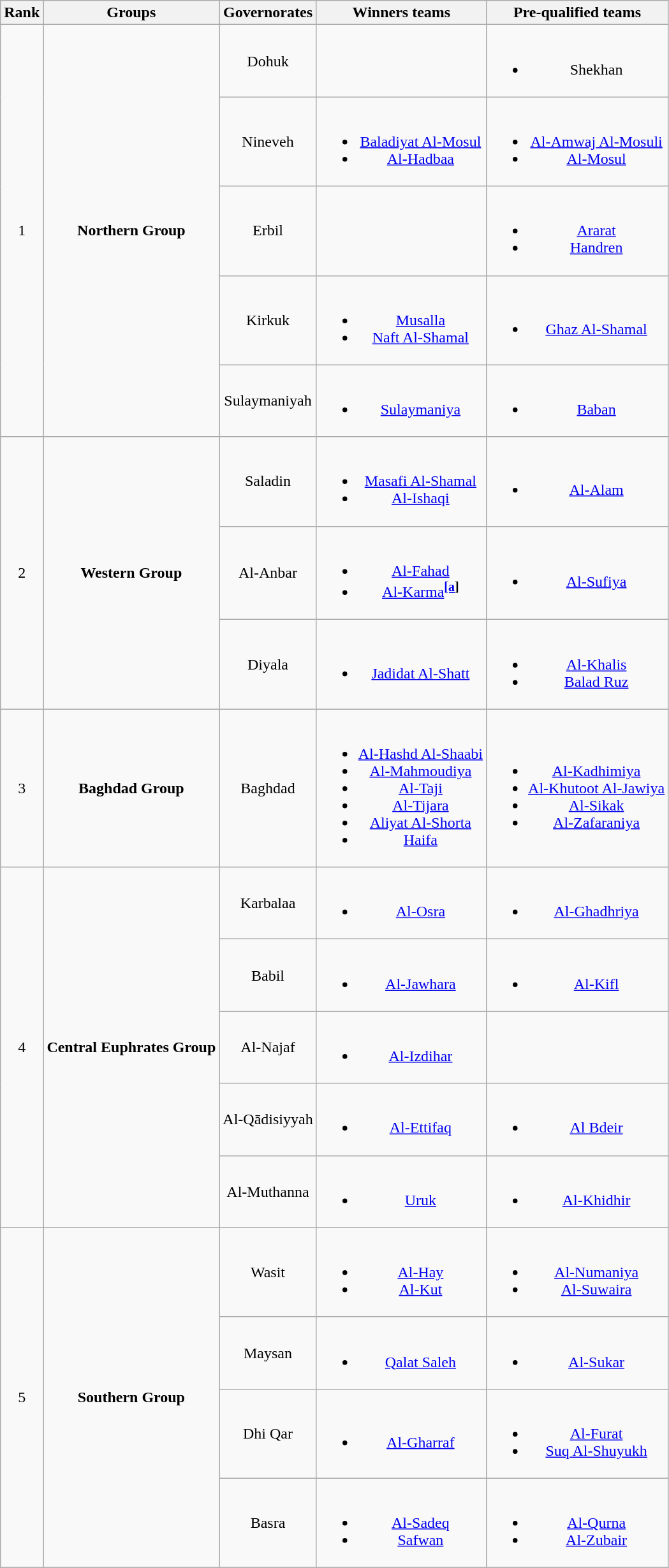<table class="wikitable" style="text-align:center">
<tr>
<th>Rank</th>
<th>Groups</th>
<th>Governorates</th>
<th>Winners teams</th>
<th>Pre-qualified teams</th>
</tr>
<tr>
<td rowspan=5>1</td>
<td rowspan=5><strong>Northern Group</strong></td>
<td>Dohuk</td>
<td></td>
<td><br><ul><li>Shekhan</li></ul></td>
</tr>
<tr>
<td>Nineveh</td>
<td><br><ul><li><a href='#'>Baladiyat Al-Mosul</a></li><li><a href='#'>Al-Hadbaa</a></li></ul></td>
<td><br><ul><li><a href='#'>Al-Amwaj Al-Mosuli</a></li><li><a href='#'>Al-Mosul</a></li></ul></td>
</tr>
<tr>
<td>Erbil</td>
<td></td>
<td><br><ul><li><a href='#'>Ararat</a></li><li><a href='#'>Handren</a></li></ul></td>
</tr>
<tr>
<td>Kirkuk</td>
<td><br><ul><li><a href='#'>Musalla</a></li><li><a href='#'>Naft Al-Shamal</a></li></ul></td>
<td><br><ul><li><a href='#'>Ghaz Al-Shamal</a></li></ul></td>
</tr>
<tr>
<td>Sulaymaniyah</td>
<td><br><ul><li><a href='#'>Sulaymaniya</a></li></ul></td>
<td><br><ul><li><a href='#'>Baban</a></li></ul></td>
</tr>
<tr>
<td rowspan=3>2</td>
<td rowspan=3><strong>Western Group</strong></td>
<td>Saladin</td>
<td><br><ul><li><a href='#'>Masafi Al-Shamal</a></li><li><a href='#'>Al-Ishaqi</a></li></ul></td>
<td><br><ul><li><a href='#'>Al-Alam</a></li></ul></td>
</tr>
<tr>
<td>Al-Anbar</td>
<td><br><ul><li><a href='#'>Al-Fahad</a></li><li><a href='#'>Al-Karma</a><sup><strong><a href='#'>[a</a>]</strong></sup></li></ul></td>
<td><br><ul><li><a href='#'>Al-Sufiya</a></li></ul></td>
</tr>
<tr>
<td>Diyala</td>
<td><br><ul><li><a href='#'>Jadidat Al-Shatt</a></li></ul></td>
<td><br><ul><li><a href='#'>Al-Khalis</a></li><li><a href='#'>Balad Ruz</a></li></ul></td>
</tr>
<tr>
<td rowspan=1>3</td>
<td rowspan=1><strong>Baghdad Group</strong></td>
<td>Baghdad</td>
<td><br><ul><li><a href='#'>Al-Hashd Al-Shaabi</a></li><li><a href='#'>Al-Mahmoudiya</a></li><li><a href='#'>Al-Taji</a></li><li><a href='#'>Al-Tijara</a></li><li><a href='#'>Aliyat Al-Shorta</a></li><li><a href='#'>Haifa</a></li></ul></td>
<td rowspan=1><br><ul><li><a href='#'>Al-Kadhimiya</a></li><li><a href='#'>Al-Khutoot Al-Jawiya</a></li><li><a href='#'>Al-Sikak</a></li><li><a href='#'>Al-Zafaraniya</a></li></ul></td>
</tr>
<tr>
<td rowspan=5>4</td>
<td rowspan=5><strong>Central Euphrates Group</strong></td>
<td>Karbalaa</td>
<td><br><ul><li><a href='#'>Al-Osra</a></li></ul></td>
<td><br><ul><li><a href='#'>Al-Ghadhriya</a></li></ul></td>
</tr>
<tr>
<td>Babil</td>
<td><br><ul><li><a href='#'>Al-Jawhara</a></li></ul></td>
<td><br><ul><li><a href='#'>Al-Kifl</a></li></ul></td>
</tr>
<tr>
<td>Al-Najaf</td>
<td><br><ul><li><a href='#'>Al-Izdihar</a></li></ul></td>
<td></td>
</tr>
<tr>
<td>Al-Qādisiyyah</td>
<td><br><ul><li><a href='#'>Al-Ettifaq</a></li></ul></td>
<td><br><ul><li><a href='#'>Al Bdeir</a></li></ul></td>
</tr>
<tr>
<td>Al-Muthanna</td>
<td><br><ul><li><a href='#'>Uruk</a></li></ul></td>
<td><br><ul><li><a href='#'>Al-Khidhir</a></li></ul></td>
</tr>
<tr>
<td rowspan=4>5</td>
<td rowspan=4><strong>Southern Group</strong></td>
<td>Wasit</td>
<td><br><ul><li><a href='#'>Al-Hay</a></li><li><a href='#'>Al-Kut</a></li></ul></td>
<td><br><ul><li><a href='#'>Al-Numaniya</a></li><li><a href='#'>Al-Suwaira</a></li></ul></td>
</tr>
<tr>
<td>Maysan</td>
<td><br><ul><li><a href='#'>Qalat Saleh</a></li></ul></td>
<td><br><ul><li><a href='#'>Al-Sukar</a></li></ul></td>
</tr>
<tr>
<td>Dhi Qar</td>
<td><br><ul><li><a href='#'>Al-Gharraf</a></li></ul></td>
<td><br><ul><li><a href='#'>Al-Furat</a></li><li><a href='#'>Suq Al-Shuyukh</a></li></ul></td>
</tr>
<tr>
<td>Basra</td>
<td><br><ul><li><a href='#'>Al-Sadeq</a></li><li><a href='#'>Safwan</a></li></ul></td>
<td><br><ul><li><a href='#'>Al-Qurna</a></li><li><a href='#'>Al-Zubair</a></li></ul></td>
</tr>
<tr>
</tr>
</table>
